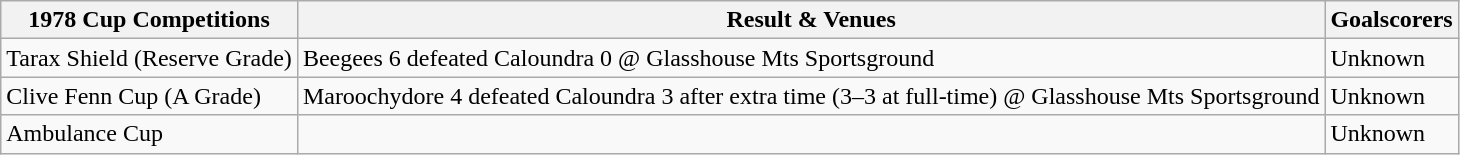<table class="wikitable">
<tr>
<th>1978 Cup Competitions</th>
<th>Result & Venues</th>
<th>Goalscorers</th>
</tr>
<tr>
<td>Tarax Shield (Reserve Grade)</td>
<td>Beegees 6 defeated Caloundra 0 @ Glasshouse Mts Sportsground</td>
<td>Unknown</td>
</tr>
<tr>
<td>Clive Fenn Cup (A Grade)</td>
<td>Maroochydore 4 defeated Caloundra 3 after extra time (3–3 at full-time) @ Glasshouse Mts Sportsground</td>
<td>Unknown</td>
</tr>
<tr>
<td>Ambulance Cup</td>
<td></td>
<td>Unknown</td>
</tr>
</table>
